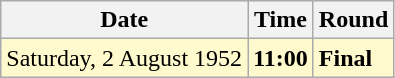<table class="wikitable">
<tr>
<th>Date</th>
<th>Time</th>
<th>Round</th>
</tr>
<tr style=background:lemonchiffon>
<td>Saturday, 2 August 1952</td>
<td><strong>11:00</strong></td>
<td><strong>Final</strong></td>
</tr>
</table>
